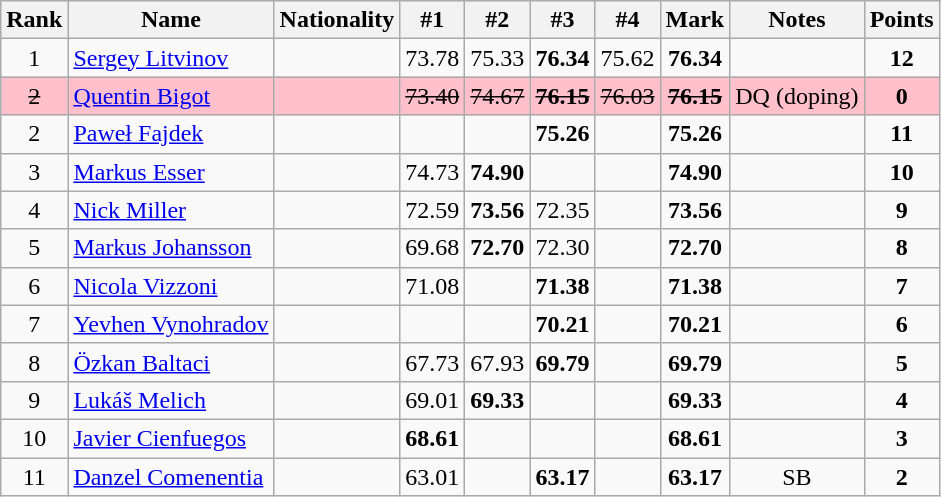<table class="wikitable sortable" style="text-align:center">
<tr>
<th>Rank</th>
<th>Name</th>
<th>Nationality</th>
<th>#1</th>
<th>#2</th>
<th>#3</th>
<th>#4</th>
<th>Mark</th>
<th>Notes</th>
<th>Points</th>
</tr>
<tr>
<td>1</td>
<td align=left><a href='#'>Sergey Litvinov</a></td>
<td align=left></td>
<td>73.78</td>
<td>75.33</td>
<td><strong>76.34</strong></td>
<td>75.62</td>
<td><strong>76.34</strong></td>
<td></td>
<td><strong>12</strong></td>
</tr>
<tr bgcolor=pink>
<td><s>2 </s></td>
<td align=left><a href='#'>Quentin Bigot</a></td>
<td align=left></td>
<td><s>73.40 </s></td>
<td><s>74.67 </s></td>
<td><s><strong>76.15</strong> </s></td>
<td><s>76.03 </s></td>
<td><s><strong>76.15</strong> </s></td>
<td>DQ (doping)</td>
<td><strong>0</strong></td>
</tr>
<tr>
<td>2</td>
<td align=left><a href='#'>Paweł Fajdek</a></td>
<td align=left></td>
<td></td>
<td></td>
<td><strong>75.26</strong></td>
<td></td>
<td><strong>75.26</strong></td>
<td></td>
<td><strong>11</strong></td>
</tr>
<tr>
<td>3</td>
<td align=left><a href='#'>Markus Esser</a></td>
<td align=left></td>
<td>74.73</td>
<td><strong>74.90</strong></td>
<td></td>
<td></td>
<td><strong>74.90</strong></td>
<td></td>
<td><strong>10</strong></td>
</tr>
<tr>
<td>4</td>
<td align=left><a href='#'>Nick Miller</a></td>
<td align=left></td>
<td>72.59</td>
<td><strong>73.56</strong></td>
<td>72.35</td>
<td></td>
<td><strong>73.56</strong></td>
<td></td>
<td><strong>9</strong></td>
</tr>
<tr>
<td>5</td>
<td align=left><a href='#'>Markus Johansson</a></td>
<td align=left></td>
<td>69.68</td>
<td><strong>72.70</strong></td>
<td>72.30</td>
<td></td>
<td><strong>72.70</strong></td>
<td></td>
<td><strong>8</strong></td>
</tr>
<tr>
<td>6</td>
<td align=left><a href='#'>Nicola Vizzoni</a></td>
<td align=left></td>
<td>71.08</td>
<td></td>
<td><strong>71.38</strong></td>
<td></td>
<td><strong>71.38</strong></td>
<td></td>
<td><strong>7</strong></td>
</tr>
<tr>
<td>7</td>
<td align=left><a href='#'>Yevhen Vynohradov</a></td>
<td align=left></td>
<td></td>
<td></td>
<td><strong>70.21</strong></td>
<td></td>
<td><strong>70.21</strong></td>
<td></td>
<td><strong>6</strong></td>
</tr>
<tr>
<td>8</td>
<td align=left><a href='#'>Özkan Baltaci</a></td>
<td align=left></td>
<td>67.73</td>
<td>67.93</td>
<td><strong>69.79</strong></td>
<td></td>
<td><strong>69.79</strong></td>
<td></td>
<td><strong>5</strong></td>
</tr>
<tr>
<td>9</td>
<td align=left><a href='#'>Lukáš Melich</a></td>
<td align=left></td>
<td>69.01</td>
<td><strong>69.33</strong></td>
<td></td>
<td></td>
<td><strong>69.33</strong></td>
<td></td>
<td><strong>4</strong></td>
</tr>
<tr>
<td>10</td>
<td align=left><a href='#'>Javier Cienfuegos</a></td>
<td align=left></td>
<td><strong>68.61</strong></td>
<td></td>
<td></td>
<td></td>
<td><strong>68.61</strong></td>
<td></td>
<td><strong>3</strong></td>
</tr>
<tr>
<td>11</td>
<td align=left><a href='#'>Danzel Comenentia</a></td>
<td align=left></td>
<td>63.01</td>
<td></td>
<td><strong>63.17</strong></td>
<td></td>
<td><strong>63.17</strong></td>
<td>SB</td>
<td><strong>2</strong></td>
</tr>
</table>
